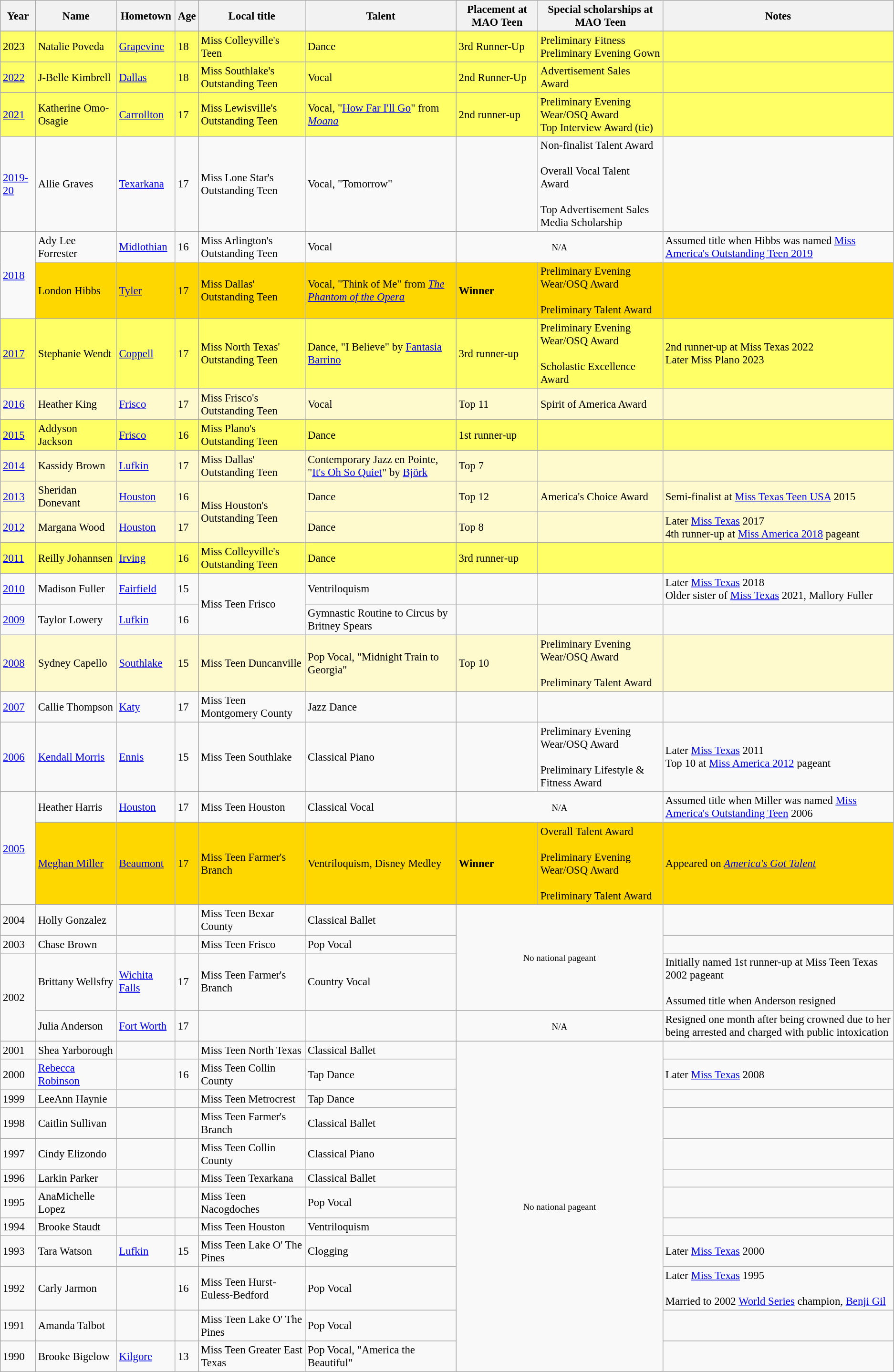<table class="wikitable sortable"style="font-size:95%;">
<tr bgcolor="#efefef">
<th>Year</th>
<th>Name</th>
<th>Hometown</th>
<th>Age</th>
<th>Local title</th>
<th>Talent</th>
<th>Placement at MAO Teen</th>
<th>Special scholarships at MAO Teen</th>
<th>Notes</th>
</tr>
<tr>
</tr>
<tr style="background-color:#FFFF66;">
<td>2023</td>
<td>Natalie Poveda</td>
<td><a href='#'>Grapevine</a></td>
<td>18</td>
<td>Miss Colleyville's Teen</td>
<td>Dance</td>
<td>3rd Runner-Up</td>
<td>Preliminary Fitness<br>Preliminary Evening Gown</td>
<td></td>
</tr>
<tr style="background-color:#FFFF66;">
<td><a href='#'>2022</a></td>
<td>J-Belle Kimbrell</td>
<td><a href='#'>Dallas</a></td>
<td>18</td>
<td>Miss Southlake's Outstanding Teen</td>
<td>Vocal</td>
<td>2nd Runner-Up</td>
<td>Advertisement Sales Award</td>
<td></td>
</tr>
<tr>
</tr>
<tr style="background-color:#FFFF66;">
<td><a href='#'>2021</a></td>
<td>Katherine Omo-Osagie</td>
<td><a href='#'>Carrollton</a></td>
<td>17</td>
<td>Miss Lewisville's Outstanding Teen</td>
<td>Vocal, "<a href='#'>How Far I'll Go</a>" from <em><a href='#'>Moana</a></em></td>
<td>2nd runner-up</td>
<td>Preliminary Evening Wear/OSQ Award<br>Top Interview Award (tie)</td>
<td></td>
</tr>
<tr>
<td><a href='#'>2019-20</a></td>
<td>Allie Graves</td>
<td><a href='#'>Texarkana</a></td>
<td>17</td>
<td>Miss Lone Star's Outstanding Teen</td>
<td>Vocal, "Tomorrow"</td>
<td></td>
<td>Non-finalist Talent Award<br><br>Overall Vocal Talent Award<br><br>Top Advertisement Sales Media Scholarship</td>
<td></td>
</tr>
<tr>
<td rowspan=2><a href='#'>2018</a></td>
<td>Ady Lee Forrester</td>
<td><a href='#'>Midlothian</a></td>
<td>16</td>
<td>Miss Arlington's Outstanding Teen</td>
<td>Vocal</td>
<td colspan =2  style="text-align:center;"><small>N/A</small></td>
<td>Assumed title when Hibbs was named <a href='#'>Miss America's Outstanding Teen 2019</a></td>
</tr>
<tr style="background-color:gold;">
<td>London Hibbs</td>
<td><a href='#'>Tyler</a></td>
<td>17</td>
<td>Miss Dallas' Outstanding Teen</td>
<td>Vocal, "Think of Me" from <em><a href='#'>The Phantom of the Opera</a></em></td>
<td><strong>Winner</strong></td>
<td>Preliminary Evening Wear/OSQ Award<br><br>Preliminary Talent Award</td>
<td></td>
</tr>
<tr style="background-color:#FFFF66;">
<td><a href='#'>2017</a></td>
<td>Stephanie Wendt</td>
<td><a href='#'>Coppell</a></td>
<td>17</td>
<td>Miss North Texas' Outstanding Teen</td>
<td>Dance, "I Believe" by <a href='#'>Fantasia Barrino</a></td>
<td>3rd runner-up</td>
<td>Preliminary Evening Wear/OSQ Award<br><br>Scholastic Excellence Award</td>
<td>2nd runner-up at Miss Texas 2022<br>Later Miss Plano 2023</td>
</tr>
<tr style="background-color:#FFFACD;">
<td><a href='#'>2016</a></td>
<td>Heather King</td>
<td><a href='#'>Frisco</a></td>
<td>17</td>
<td>Miss Frisco's Outstanding Teen</td>
<td>Vocal</td>
<td>Top 11</td>
<td>Spirit of America Award</td>
<td></td>
</tr>
<tr style="background-color:#FFFF66;">
<td><a href='#'>2015</a></td>
<td>Addyson Jackson</td>
<td><a href='#'>Frisco</a></td>
<td>16</td>
<td>Miss Plano's Outstanding Teen</td>
<td>Dance</td>
<td>1st runner-up</td>
<td></td>
<td></td>
</tr>
<tr style="background-color:#FFFACD;">
<td><a href='#'>2014</a></td>
<td>Kassidy Brown</td>
<td><a href='#'>Lufkin</a></td>
<td>17</td>
<td>Miss Dallas' Outstanding Teen</td>
<td>Contemporary Jazz en Pointe, "<a href='#'>It's Oh So Quiet</a>" by <a href='#'>Björk</a></td>
<td>Top 7</td>
<td></td>
<td></td>
</tr>
<tr style="background-color:#FFFACD;">
<td><a href='#'>2013</a></td>
<td>Sheridan Donevant</td>
<td><a href='#'>Houston</a></td>
<td>16</td>
<td rowspan=2>Miss Houston's Outstanding Teen</td>
<td>Dance</td>
<td>Top 12</td>
<td>America's Choice Award</td>
<td>Semi-finalist at <a href='#'>Miss Texas Teen USA</a> 2015</td>
</tr>
<tr style="background-color:#FFFACD;">
<td><a href='#'>2012</a></td>
<td>Margana Wood</td>
<td><a href='#'>Houston</a></td>
<td>17</td>
<td>Dance</td>
<td>Top 8</td>
<td></td>
<td>Later <a href='#'>Miss Texas</a> 2017<br>4th runner-up at <a href='#'>Miss America 2018</a> pageant</td>
</tr>
<tr style="background-color:#FFFF66;">
<td><a href='#'>2011</a></td>
<td>Reilly Johannsen</td>
<td><a href='#'>Irving</a></td>
<td>16</td>
<td>Miss Colleyville's Outstanding Teen</td>
<td>Dance</td>
<td>3rd runner-up</td>
<td></td>
<td></td>
</tr>
<tr>
<td><a href='#'>2010</a></td>
<td>Madison Fuller</td>
<td><a href='#'>Fairfield</a></td>
<td>15</td>
<td rowspan=2>Miss Teen Frisco</td>
<td>Ventriloquism</td>
<td></td>
<td></td>
<td>Later <a href='#'>Miss Texas</a> 2018<br>Older sister of <a href='#'>Miss Texas</a> 2021, Mallory Fuller</td>
</tr>
<tr>
<td><a href='#'>2009</a></td>
<td>Taylor Lowery</td>
<td><a href='#'>Lufkin</a></td>
<td>16</td>
<td>Gymnastic Routine to Circus by Britney Spears</td>
<td></td>
<td></td>
<td></td>
</tr>
<tr style="background-color:#FFFACD;">
<td><a href='#'>2008</a></td>
<td>Sydney Capello</td>
<td><a href='#'>Southlake</a></td>
<td>15</td>
<td>Miss Teen Duncanville</td>
<td>Pop Vocal, "Midnight Train to Georgia"</td>
<td>Top 10</td>
<td>Preliminary Evening Wear/OSQ Award<br><br>Preliminary Talent Award</td>
<td></td>
</tr>
<tr>
<td><a href='#'>2007</a></td>
<td>Callie Thompson</td>
<td><a href='#'>Katy</a></td>
<td>17</td>
<td>Miss Teen Montgomery County</td>
<td>Jazz Dance</td>
<td></td>
<td></td>
<td></td>
</tr>
<tr>
<td><a href='#'>2006</a></td>
<td><a href='#'>Kendall Morris</a></td>
<td><a href='#'>Ennis</a></td>
<td>15</td>
<td>Miss Teen Southlake</td>
<td>Classical Piano</td>
<td></td>
<td>Preliminary Evening Wear/OSQ Award<br><br>Preliminary Lifestyle & Fitness Award</td>
<td>Later <a href='#'>Miss Texas</a> 2011<br>Top 10 at <a href='#'>Miss America 2012</a> pageant</td>
</tr>
<tr>
<td rowspan=2><a href='#'>2005</a></td>
<td>Heather Harris</td>
<td><a href='#'>Houston</a></td>
<td>17</td>
<td>Miss Teen Houston</td>
<td>Classical Vocal</td>
<td colspan =2  style="text-align:center;"><small>N/A</small></td>
<td>Assumed title when Miller was named <a href='#'>Miss America's Outstanding Teen</a> 2006</td>
</tr>
<tr style="background-color:gold;">
<td><a href='#'>Meghan Miller</a></td>
<td><a href='#'>Beaumont</a></td>
<td>17</td>
<td>Miss Teen Farmer's Branch</td>
<td>Ventriloquism, Disney Medley</td>
<td><strong>Winner</strong></td>
<td>Overall Talent Award<br><br>Preliminary Evening Wear/OSQ Award <br><br>Preliminary Talent Award</td>
<td>Appeared on <em><a href='#'>America's Got Talent</a></em></td>
</tr>
<tr>
<td>2004</td>
<td>Holly Gonzalez</td>
<td></td>
<td></td>
<td>Miss Teen Bexar County</td>
<td>Classical Ballet</td>
<td colspan =2 rowspan = 3 style="text-align:center;"><small>No national pageant</small></td>
<td></td>
</tr>
<tr>
<td>2003</td>
<td>Chase Brown</td>
<td></td>
<td></td>
<td>Miss Teen Frisco</td>
<td>Pop Vocal</td>
<td></td>
</tr>
<tr>
<td rowspan = 2>2002</td>
<td>Brittany Wellsfry</td>
<td><a href='#'>Wichita Falls</a></td>
<td>17</td>
<td>Miss Teen Farmer's Branch</td>
<td>Country Vocal</td>
<td>Initially named 1st runner-up at Miss Teen Texas 2002 pageant<br><br>Assumed title when Anderson resigned<br></td>
</tr>
<tr>
<td>Julia Anderson</td>
<td><a href='#'>Fort Worth</a></td>
<td>17</td>
<td></td>
<td></td>
<td colspan =2  style="text-align:center;"><small>N/A</small></td>
<td>Resigned one month after being crowned due to her being arrested and charged with public intoxication</td>
</tr>
<tr>
<td>2001</td>
<td>Shea Yarborough</td>
<td></td>
<td></td>
<td>Miss Teen North Texas</td>
<td>Classical Ballet</td>
<td colspan =2 rowspan = 12  style="text-align:center;"><small>No national pageant</small></td>
<td></td>
</tr>
<tr>
<td>2000</td>
<td><a href='#'>Rebecca Robinson</a></td>
<td></td>
<td>16</td>
<td>Miss Teen Collin County</td>
<td>Tap Dance</td>
<td>Later <a href='#'>Miss Texas</a> 2008</td>
</tr>
<tr>
<td>1999</td>
<td>LeeAnn Haynie</td>
<td></td>
<td></td>
<td>Miss Teen Metrocrest</td>
<td>Tap Dance</td>
<td></td>
</tr>
<tr>
<td>1998</td>
<td>Caitlin Sullivan</td>
<td></td>
<td></td>
<td>Miss Teen Farmer's Branch</td>
<td>Classical Ballet</td>
<td></td>
</tr>
<tr>
<td>1997</td>
<td>Cindy Elizondo</td>
<td></td>
<td></td>
<td>Miss Teen Collin County</td>
<td>Classical Piano</td>
<td></td>
</tr>
<tr>
<td>1996</td>
<td>Larkin Parker</td>
<td></td>
<td></td>
<td>Miss Teen Texarkana</td>
<td>Classical Ballet</td>
<td></td>
</tr>
<tr>
<td>1995</td>
<td>AnaMichelle Lopez</td>
<td></td>
<td></td>
<td>Miss Teen Nacogdoches</td>
<td>Pop Vocal</td>
<td></td>
</tr>
<tr>
<td>1994</td>
<td>Brooke Staudt</td>
<td></td>
<td></td>
<td>Miss Teen Houston</td>
<td>Ventriloquism</td>
<td></td>
</tr>
<tr>
<td>1993</td>
<td>Tara Watson</td>
<td><a href='#'>Lufkin</a></td>
<td>15</td>
<td>Miss Teen Lake O' The Pines</td>
<td>Clogging</td>
<td>Later <a href='#'>Miss Texas</a> 2000</td>
</tr>
<tr>
<td>1992</td>
<td>Carly Jarmon</td>
<td></td>
<td>16</td>
<td>Miss Teen Hurst-Euless-Bedford</td>
<td>Pop Vocal</td>
<td>Later <a href='#'>Miss Texas</a> 1995<br><br>Married to 2002 <a href='#'>World Series</a> champion, <a href='#'>Benji Gil</a></td>
</tr>
<tr>
<td>1991</td>
<td>Amanda Talbot</td>
<td></td>
<td></td>
<td>Miss Teen Lake O' The Pines</td>
<td>Pop Vocal</td>
<td></td>
</tr>
<tr>
<td>1990</td>
<td>Brooke Bigelow</td>
<td><a href='#'>Kilgore</a></td>
<td>13</td>
<td>Miss Teen Greater East Texas</td>
<td>Pop Vocal, "America the Beautiful"</td>
<td></td>
</tr>
</table>
